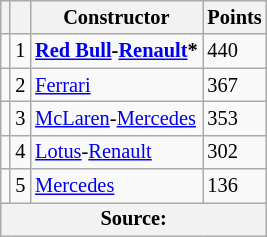<table class="wikitable" style="font-size: 85%;">
<tr>
<th></th>
<th></th>
<th>Constructor</th>
<th>Points</th>
</tr>
<tr>
<td align="left"></td>
<td align="center">1</td>
<td> <strong><a href='#'>Red Bull</a>-<a href='#'>Renault</a>*</strong></td>
<td align="left">440</td>
</tr>
<tr>
<td align="left"></td>
<td align="center">2</td>
<td> <a href='#'>Ferrari</a></td>
<td align="left">367</td>
</tr>
<tr>
<td align="left"></td>
<td align="center">3</td>
<td> <a href='#'>McLaren</a>-<a href='#'>Mercedes</a></td>
<td align="left">353</td>
</tr>
<tr>
<td align="left"></td>
<td align="center">4</td>
<td> <a href='#'>Lotus</a>-<a href='#'>Renault</a></td>
<td align="left">302</td>
</tr>
<tr>
<td align="left"></td>
<td align="center">5</td>
<td> <a href='#'>Mercedes</a></td>
<td align="left">136</td>
</tr>
<tr>
<th colspan=4>Source:</th>
</tr>
</table>
